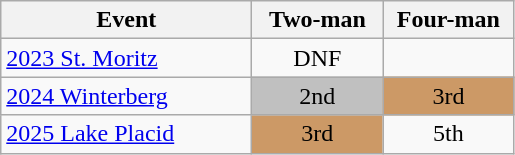<table class="wikitable" style="text-align:center">
<tr>
<th style="width:160px">Event</th>
<th style="width:80px">Two-man</th>
<th style="width:80px">Four-man</th>
</tr>
<tr>
<td style="text-align:left"> <a href='#'>2023 St. Moritz</a></td>
<td>DNF</td>
<td></td>
</tr>
<tr>
<td style="text-align:left"> <a href='#'>2024 Winterberg</a></td>
<td style="background:silver">2nd</td>
<td style="background:#CC9966">3rd</td>
</tr>
<tr>
<td style="text-align:left"> <a href='#'>2025 Lake Placid</a></td>
<td style="background:#CC9966">3rd</td>
<td>5th</td>
</tr>
</table>
